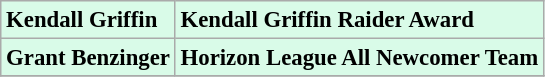<table class="wikitable" style="background:#d9fbe8; font-size:95%;">
<tr>
<td><strong>Kendall Griffin</strong></td>
<td><strong>Kendall Griffin Raider Award</strong></td>
</tr>
<tr>
<td><strong>Grant Benzinger</strong></td>
<td><strong>Horizon League All Newcomer Team</strong></td>
</tr>
<tr>
</tr>
</table>
